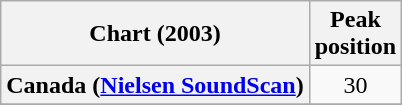<table class="wikitable sortable plainrowheaders" style="text-align:center">
<tr>
<th>Chart (2003)</th>
<th>Peak<br>position</th>
</tr>
<tr>
<th scope="row">Canada (<a href='#'>Nielsen SoundScan</a>)</th>
<td>30</td>
</tr>
<tr>
</tr>
<tr>
</tr>
<tr>
</tr>
<tr>
</tr>
<tr>
</tr>
<tr>
</tr>
<tr>
</tr>
</table>
